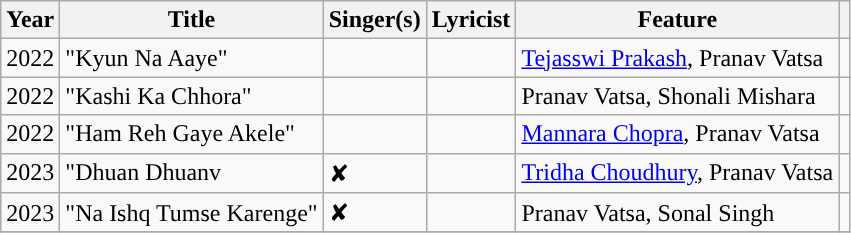<table class="wikitable plainrowheaders sortable">
<tr>
<th scope="col">Year</th>
<th scope="col">Title</th>
<th scope="col">Singer(s)</th>
<th scope="col">Lyricist</th>
<th scope="col">Feature</th>
<th scope="col" class="unsortable"></th>
</tr>
<tr>
<td>2022</td>
<td>"Kyun Na Aaye"</td>
<td></td>
<td></td>
<td><a href='#'>Tejasswi Prakash</a>, Pranav Vatsa</td>
<td style="text-align:center;"></td>
</tr>
<tr>
<td>2022</td>
<td>"Kashi Ka Chhora"</td>
<td></td>
<td></td>
<td>Pranav Vatsa, Shonali Mishara</td>
<td style="text-align:center;"></td>
</tr>
<tr>
<td>2022</td>
<td>"Ham Reh Gaye Akele"</td>
<td></td>
<td></td>
<td><a href='#'>Mannara Chopra</a>, Pranav Vatsa</td>
<td></td>
</tr>
<tr>
<td>2023</td>
<td>"Dhuan Dhuanv</td>
<td>✘</td>
<td></td>
<td><a href='#'>Tridha Choudhury</a>, Pranav Vatsa</td>
<td></td>
</tr>
<tr>
<td>2023</td>
<td>"Na Ishq Tumse Karenge"</td>
<td>✘</td>
<td></td>
<td>Pranav Vatsa, Sonal Singh</td>
<td></td>
</tr>
<tr>
</tr>
</table>
